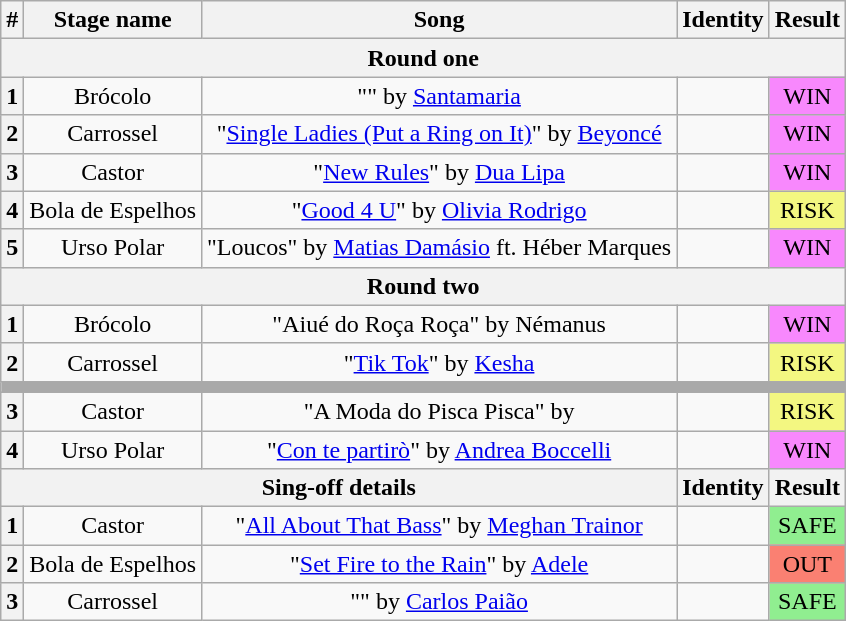<table class="wikitable plainrowheaders" style="text-align: center;">
<tr>
<th>#</th>
<th>Stage name</th>
<th>Song</th>
<th>Identity</th>
<th>Result</th>
</tr>
<tr>
<th colspan="5">Round one</th>
</tr>
<tr>
<th>1</th>
<td>Brócolo</td>
<td>"" by <a href='#'>Santamaria</a></td>
<td></td>
<td bgcolor="F888FD">WIN</td>
</tr>
<tr>
<th>2</th>
<td>Carrossel</td>
<td>"<a href='#'>Single Ladies (Put a Ring on It)</a>" by <a href='#'>Beyoncé</a></td>
<td></td>
<td bgcolor="F888FD">WIN</td>
</tr>
<tr>
<th>3</th>
<td>Castor</td>
<td>"<a href='#'>New Rules</a>" by <a href='#'>Dua Lipa</a></td>
<td></td>
<td bgcolor="F888FD">WIN</td>
</tr>
<tr>
<th>4</th>
<td>Bola de Espelhos</td>
<td>"<a href='#'>Good 4 U</a>" by <a href='#'>Olivia Rodrigo</a></td>
<td></td>
<td bgcolor="F3F781">RISK</td>
</tr>
<tr>
<th>5</th>
<td>Urso Polar</td>
<td>"Loucos" by <a href='#'>Matias Damásio</a> ft. Héber Marques</td>
<td></td>
<td bgcolor="F888FD">WIN</td>
</tr>
<tr>
<th colspan="5">Round two</th>
</tr>
<tr>
<th>1</th>
<td>Brócolo</td>
<td>"Aiué do Roça Roça" by Némanus</td>
<td></td>
<td bgcolor="F888FD">WIN</td>
</tr>
<tr>
<th>2</th>
<td>Carrossel</td>
<td>"<a href='#'>Tik Tok</a>" by <a href='#'>Kesha</a></td>
<td></td>
<td bgcolor="F3F781">RISK</td>
</tr>
<tr>
<td colspan="5" style="background:darkgray"></td>
</tr>
<tr>
<th>3</th>
<td>Castor</td>
<td>"A Moda do Pisca Pisca" by </td>
<td></td>
<td bgcolor="F3F781">RISK</td>
</tr>
<tr>
<th>4</th>
<td>Urso Polar</td>
<td>"<a href='#'>Con te partirò</a>" by <a href='#'>Andrea Boccelli</a></td>
<td></td>
<td bgcolor="F888FD">WIN</td>
</tr>
<tr>
<th colspan="3">Sing-off details</th>
<th>Identity</th>
<th>Result</th>
</tr>
<tr>
<th>1</th>
<td>Castor</td>
<td>"<a href='#'>All About That Bass</a>" by <a href='#'>Meghan Trainor</a></td>
<td></td>
<td bgcolor=lightgreen>SAFE</td>
</tr>
<tr>
<th>2</th>
<td>Bola de Espelhos</td>
<td>"<a href='#'>Set Fire to the Rain</a>" by <a href='#'>Adele</a></td>
<td></td>
<td bgcolor="salmon">OUT</td>
</tr>
<tr>
<th>3</th>
<td>Carrossel</td>
<td>"" by <a href='#'>Carlos Paião</a></td>
<td></td>
<td bgcolor=lightgreen>SAFE</td>
</tr>
</table>
